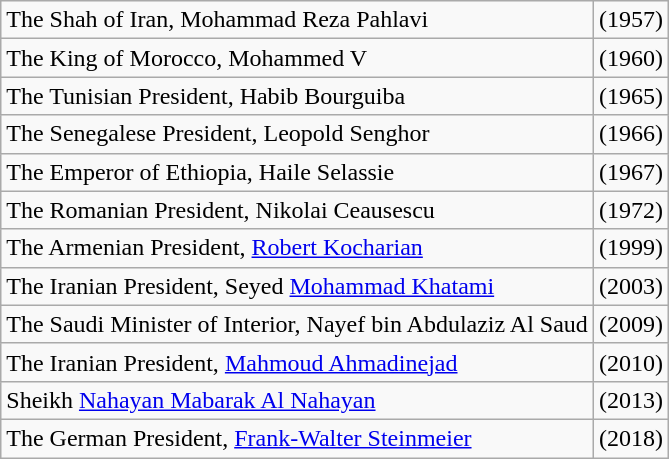<table class="wikitable">
<tr>
<td>The Shah of Iran, Mohammad Reza Pahlavi</td>
<td>(1957)</td>
</tr>
<tr>
<td>The King of Morocco, Mohammed V</td>
<td>(1960)</td>
</tr>
<tr>
<td>The Tunisian President, Habib Bourguiba</td>
<td>(1965)</td>
</tr>
<tr>
<td>The Senegalese President, Leopold Senghor</td>
<td>(1966)</td>
</tr>
<tr>
<td>The Emperor of Ethiopia, Haile Selassie</td>
<td>(1967)</td>
</tr>
<tr>
<td>The Romanian President, Nikolai Ceausescu</td>
<td>(1972)</td>
</tr>
<tr>
<td>The Armenian President, <a href='#'>Robert Kocharian</a></td>
<td>(1999)</td>
</tr>
<tr>
<td>The Iranian President, Seyed <a href='#'>Mohammad Khatami</a></td>
<td>(2003)</td>
</tr>
<tr>
<td>The Saudi Minister of Interior, Nayef bin Abdulaziz Al Saud</td>
<td>(2009)</td>
</tr>
<tr>
<td>The Iranian President, <a href='#'>Mahmoud Ahmadinejad</a></td>
<td>(2010)</td>
</tr>
<tr>
<td>Sheikh <a href='#'>Nahayan Mabarak Al Nahayan</a></td>
<td>(2013)</td>
</tr>
<tr>
<td>The German President, <a href='#'>Frank-Walter Steinmeier</a></td>
<td>(2018)</td>
</tr>
</table>
